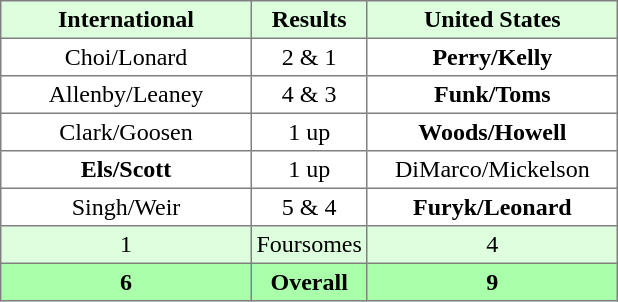<table border="1" cellpadding="3" style="border-collapse:collapse; text-align:center;">
<tr style="background:#ddffdd;">
<th width=160>International</th>
<th>Results</th>
<th width=160>United States</th>
</tr>
<tr>
<td>Choi/Lonard</td>
<td>2 & 1</td>
<td><strong>Perry/Kelly</strong></td>
</tr>
<tr>
<td>Allenby/Leaney</td>
<td>4 & 3</td>
<td><strong>Funk/Toms</strong></td>
</tr>
<tr>
<td>Clark/Goosen</td>
<td>1 up</td>
<td><strong>Woods/Howell</strong></td>
</tr>
<tr>
<td><strong>Els/Scott</strong></td>
<td>1 up</td>
<td>DiMarco/Mickelson</td>
</tr>
<tr>
<td>Singh/Weir</td>
<td>5 & 4</td>
<td><strong>Furyk/Leonard</strong></td>
</tr>
<tr style="background:#ddffdd;">
<td>1</td>
<td>Foursomes</td>
<td>4</td>
</tr>
<tr style="background:#aaffaa;">
<th>6</th>
<th>Overall</th>
<th>9</th>
</tr>
</table>
